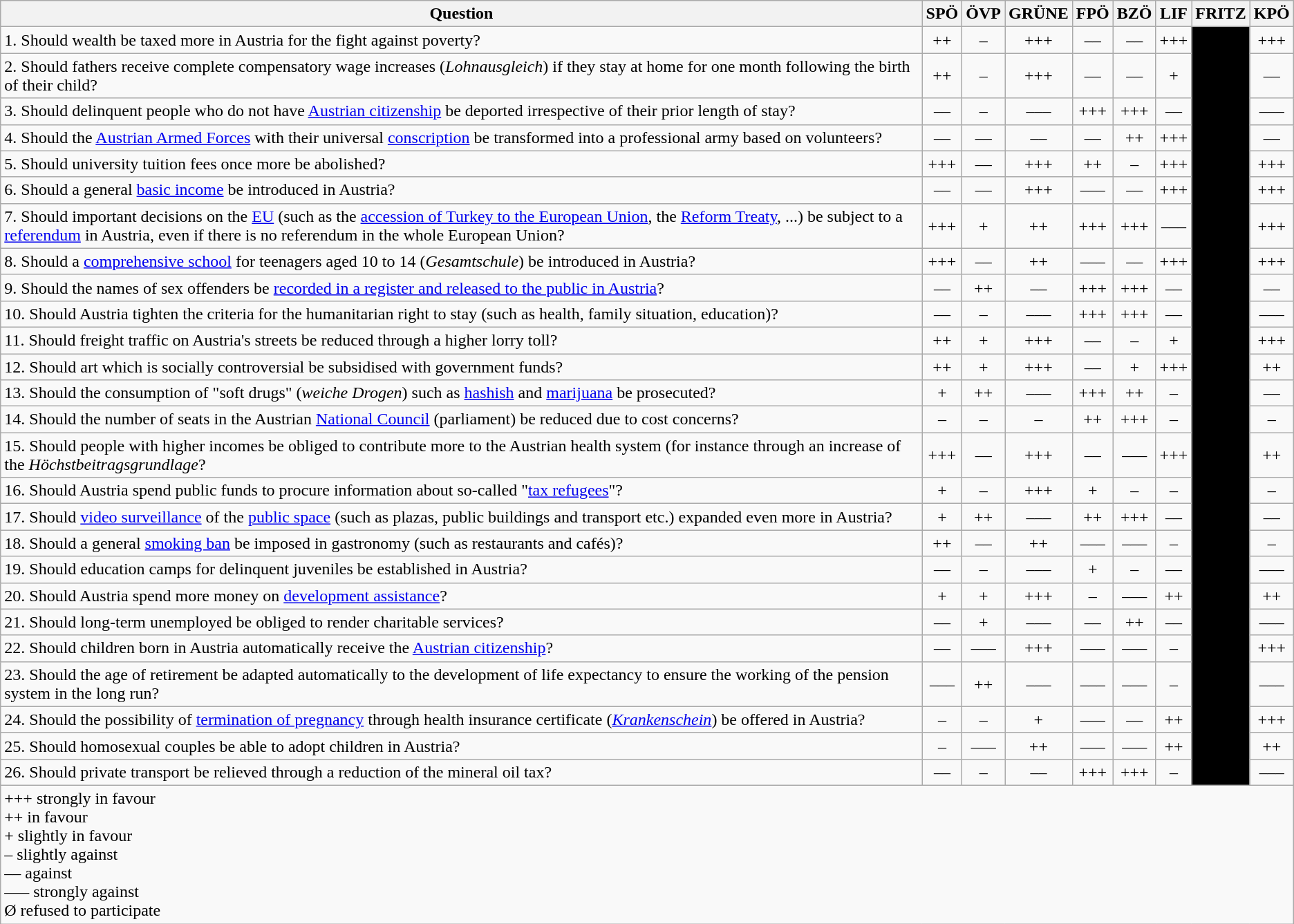<table class="wikitable">
<tr>
<th>Question</th>
<th>SPÖ</th>
<th>ÖVP</th>
<th>GRÜNE</th>
<th>FPÖ</th>
<th>BZÖ</th>
<th>LIF</th>
<th>FRITZ</th>
<th>KPÖ</th>
</tr>
<tr>
<td>1. Should wealth be taxed more in Austria for the fight against poverty?</td>
<td align="center">++</td>
<td align="center">–</td>
<td align="center">+++</td>
<td align="center">––</td>
<td align="center">––</td>
<td align="center">+++</td>
<td align="center" rowspan="26" bgcolor=black><span>Ø</span></td>
<td align="center">+++</td>
</tr>
<tr>
<td>2. Should fathers receive complete compensatory wage increases (<em>Lohnausgleich</em>) if they stay at home for one month following the birth of their child?</td>
<td align="center">++</td>
<td align="center">–</td>
<td align="center">+++</td>
<td align="center">––</td>
<td align="center">––</td>
<td align="center">+</td>
<td align="center">––</td>
</tr>
<tr>
<td>3. Should delinquent people who do not have <a href='#'>Austrian citizenship</a> be deported irrespective of their prior length of stay?</td>
<td align="center">––</td>
<td align="center">–</td>
<td align="center">–––</td>
<td align="center">+++</td>
<td align="center">+++</td>
<td align="center">––</td>
<td align="center">–––</td>
</tr>
<tr>
<td>4. Should the <a href='#'>Austrian Armed Forces</a> with their universal <a href='#'>conscription</a> be transformed into a professional army based on volunteers?</td>
<td align="center">––</td>
<td align="center">––</td>
<td align="center">––</td>
<td align="center">––</td>
<td align="center">++</td>
<td align="center">+++</td>
<td align="center">––</td>
</tr>
<tr>
<td>5. Should university tuition fees once more be abolished?</td>
<td align="center">+++</td>
<td align="center">––</td>
<td align="center">+++</td>
<td align="center">++</td>
<td align="center">–</td>
<td align="center">+++</td>
<td align="center">+++</td>
</tr>
<tr>
<td>6. Should a general <a href='#'>basic income</a> be introduced in Austria?</td>
<td align="center">––</td>
<td align="center">––</td>
<td align="center">+++</td>
<td align="center">–––</td>
<td align="center">––</td>
<td align="center">+++</td>
<td align="center">+++</td>
</tr>
<tr>
<td>7. Should important decisions on the <a href='#'>EU</a> (such as the <a href='#'>accession of Turkey to the European Union</a>, the <a href='#'>Reform Treaty</a>, ...) be subject to a <a href='#'>referendum</a> in Austria, even if there is no referendum in the whole European Union?</td>
<td align="center">+++</td>
<td align="center">+</td>
<td align="center">++</td>
<td align="center">+++</td>
<td align="center">+++</td>
<td align="center">–––</td>
<td align="center">+++</td>
</tr>
<tr>
<td>8. Should a <a href='#'>comprehensive school</a> for teenagers aged 10 to 14 (<em>Gesamtschule</em>) be introduced in Austria?</td>
<td align="center">+++</td>
<td align="center">––</td>
<td align="center">++</td>
<td align="center">–––</td>
<td align="center">––</td>
<td align="center">+++</td>
<td align="center">+++</td>
</tr>
<tr>
<td>9. Should the names of sex offenders be <a href='#'>recorded in a register and released to the public in Austria</a>?</td>
<td align="center">––</td>
<td align="center">++</td>
<td align="center">––</td>
<td align="center">+++</td>
<td align="center">+++</td>
<td align="center">––</td>
<td align="center">––</td>
</tr>
<tr>
<td>10. Should Austria tighten the criteria for the humanitarian right to stay (such as health, family situation, education)?</td>
<td align="center">––</td>
<td align="center">–</td>
<td align="center">–––</td>
<td align="center">+++</td>
<td align="center">+++</td>
<td align="center">––</td>
<td align="center">–––</td>
</tr>
<tr>
<td>11. Should freight traffic on Austria's streets be reduced through a higher lorry toll?</td>
<td align="center">++</td>
<td align="center">+</td>
<td align="center">+++</td>
<td align="center">––</td>
<td align="center">–</td>
<td align="center">+</td>
<td align="center">+++</td>
</tr>
<tr>
<td>12. Should art which is socially controversial be subsidised with government funds?</td>
<td align="center">++</td>
<td align="center">+</td>
<td align="center">+++</td>
<td align="center">––</td>
<td align="center">+</td>
<td align="center">+++</td>
<td align="center">++</td>
</tr>
<tr>
<td>13. Should the consumption of "soft drugs" (<em>weiche Drogen</em>) such as <a href='#'>hashish</a> and <a href='#'>marijuana</a> be prosecuted?</td>
<td align="center">+</td>
<td align="center">++</td>
<td align="center">–––</td>
<td align="center">+++</td>
<td align="center">++</td>
<td align="center">–</td>
<td align="center">––</td>
</tr>
<tr>
<td>14. Should the number of seats in the Austrian <a href='#'>National Council</a> (parliament) be reduced due to cost concerns?</td>
<td align="center">–</td>
<td align="center">–</td>
<td align="center">–</td>
<td align="center">++</td>
<td align="center">+++</td>
<td align="center">–</td>
<td align="center">–</td>
</tr>
<tr>
<td>15. Should people with higher incomes be obliged to contribute more to the Austrian health system (for instance through an increase of the <em>Höchstbeitragsgrundlage</em>?</td>
<td align="center">+++</td>
<td align="center">––</td>
<td align="center">+++</td>
<td align="center">––</td>
<td align="center">–––</td>
<td align="center">+++</td>
<td align="center">++</td>
</tr>
<tr>
<td>16. Should Austria spend public funds to procure information about so-called "<a href='#'>tax refugees</a>"?</td>
<td align="center">+</td>
<td align="center">–</td>
<td align="center">+++</td>
<td align="center">+</td>
<td align="center">–</td>
<td align="center">–</td>
<td align="center">–</td>
</tr>
<tr>
<td>17. Should <a href='#'>video surveillance</a> of the <a href='#'>public space</a> (such as plazas, public buildings and transport etc.) expanded even more in Austria?</td>
<td align="center">+</td>
<td align="center">++</td>
<td align="center">–––</td>
<td align="center">++</td>
<td align="center">+++</td>
<td align="center">––</td>
<td align="center">––</td>
</tr>
<tr>
<td>18. Should a general <a href='#'>smoking ban</a> be imposed in gastronomy (such as restaurants and cafés)?</td>
<td align="center">++</td>
<td align="center">––</td>
<td align="center">++</td>
<td align="center">–––</td>
<td align="center">–––</td>
<td align="center">–</td>
<td align="center">–</td>
</tr>
<tr>
<td>19. Should education camps for delinquent juveniles be established in Austria?</td>
<td align="center">––</td>
<td align="center">–</td>
<td align="center">–––</td>
<td align="center">+</td>
<td align="center">–</td>
<td align="center">––</td>
<td align="center">–––</td>
</tr>
<tr>
<td>20. Should Austria spend more money on <a href='#'>development assistance</a>?</td>
<td align="center">+</td>
<td align="center">+</td>
<td align="center">+++</td>
<td align="center">–</td>
<td align="center">–––</td>
<td align="center">++</td>
<td align="center">++</td>
</tr>
<tr>
<td>21. Should long-term unemployed be obliged to render charitable services?</td>
<td align="center">––</td>
<td align="center">+</td>
<td align="center">–––</td>
<td align="center">––</td>
<td align="center">++</td>
<td align="center">––</td>
<td align="center">–––</td>
</tr>
<tr>
<td>22. Should children born in Austria automatically receive the <a href='#'>Austrian citizenship</a>?</td>
<td align="center">––</td>
<td align="center">–––</td>
<td align="center">+++</td>
<td align="center">–––</td>
<td align="center">–––</td>
<td align="center">–</td>
<td align="center">+++</td>
</tr>
<tr>
<td>23. Should the age of retirement be adapted automatically to the development of life expectancy to ensure the working of the pension system in the long run?</td>
<td align="center">–––</td>
<td align="center">++</td>
<td align="center">–––</td>
<td align="center">–––</td>
<td align="center">–––</td>
<td align="center">–</td>
<td align="center">–––</td>
</tr>
<tr>
<td>24. Should the possibility of <a href='#'>termination of pregnancy</a> through health insurance certificate (<em><a href='#'>Krankenschein</a></em>) be offered in Austria?</td>
<td align="center">–</td>
<td align="center">–</td>
<td align="center">+</td>
<td align="center">–––</td>
<td align="center">––</td>
<td align="center">++</td>
<td align="center">+++</td>
</tr>
<tr>
<td>25. Should homosexual couples be able to adopt children in Austria?</td>
<td align="center">–</td>
<td align="center">–––</td>
<td align="center">++</td>
<td align="center">–––</td>
<td align="center">–––</td>
<td align="center">++</td>
<td align="center">++</td>
</tr>
<tr>
<td>26. Should private transport be relieved through a reduction of the mineral oil tax?</td>
<td align="center">––</td>
<td align="center">–</td>
<td align="center">––</td>
<td align="center">+++</td>
<td align="center">+++</td>
<td align="center">–</td>
<td align="center">–––</td>
</tr>
<tr>
<td colspan="9">+++ strongly in favour<br>++ in favour<br>+ slightly in favour<br>– slightly against<br>–– against<br>––– strongly against<br>Ø refused to participate</td>
</tr>
</table>
